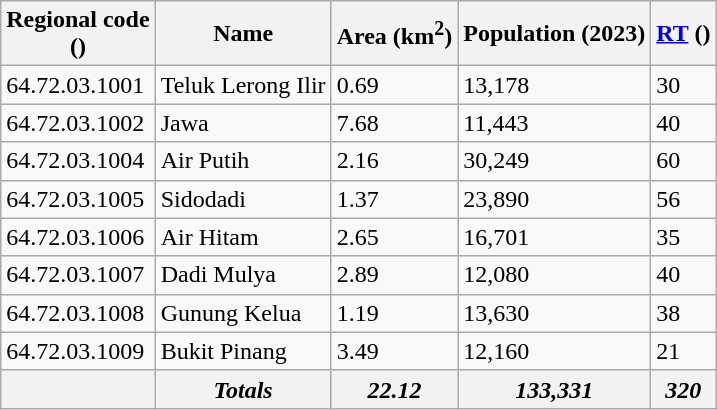<table class="wikitable sortable">
<tr>
<th>Regional code<br>()</th>
<th>Name</th>
<th>Area (km<sup>2</sup>)</th>
<th>Population (2023)</th>
<th><a href='#'>RT</a> ()</th>
</tr>
<tr>
<td>64.72.03.1001</td>
<td>Teluk Lerong Ilir</td>
<td>0.69</td>
<td>13,178</td>
<td>30</td>
</tr>
<tr>
<td>64.72.03.1002</td>
<td>Jawa</td>
<td>7.68</td>
<td>11,443</td>
<td>40</td>
</tr>
<tr>
<td>64.72.03.1004</td>
<td>Air Putih</td>
<td>2.16</td>
<td>30,249</td>
<td>60</td>
</tr>
<tr>
<td>64.72.03.1005</td>
<td>Sidodadi</td>
<td>1.37</td>
<td>23,890</td>
<td>56</td>
</tr>
<tr>
<td>64.72.03.1006</td>
<td>Air Hitam</td>
<td>2.65</td>
<td>16,701</td>
<td>35</td>
</tr>
<tr>
<td>64.72.03.1007</td>
<td>Dadi Mulya</td>
<td>2.89</td>
<td>12,080</td>
<td>40</td>
</tr>
<tr>
<td>64.72.03.1008</td>
<td>Gunung Kelua</td>
<td>1.19</td>
<td>13,630</td>
<td>38</td>
</tr>
<tr>
<td>64.72.03.1009</td>
<td>Bukit Pinang</td>
<td>3.49</td>
<td>12,160</td>
<td>21</td>
</tr>
<tr>
<th></th>
<th><em>Totals</em></th>
<th><em>22.12</em></th>
<th><em>133,331</em></th>
<th><em>320</em></th>
</tr>
</table>
